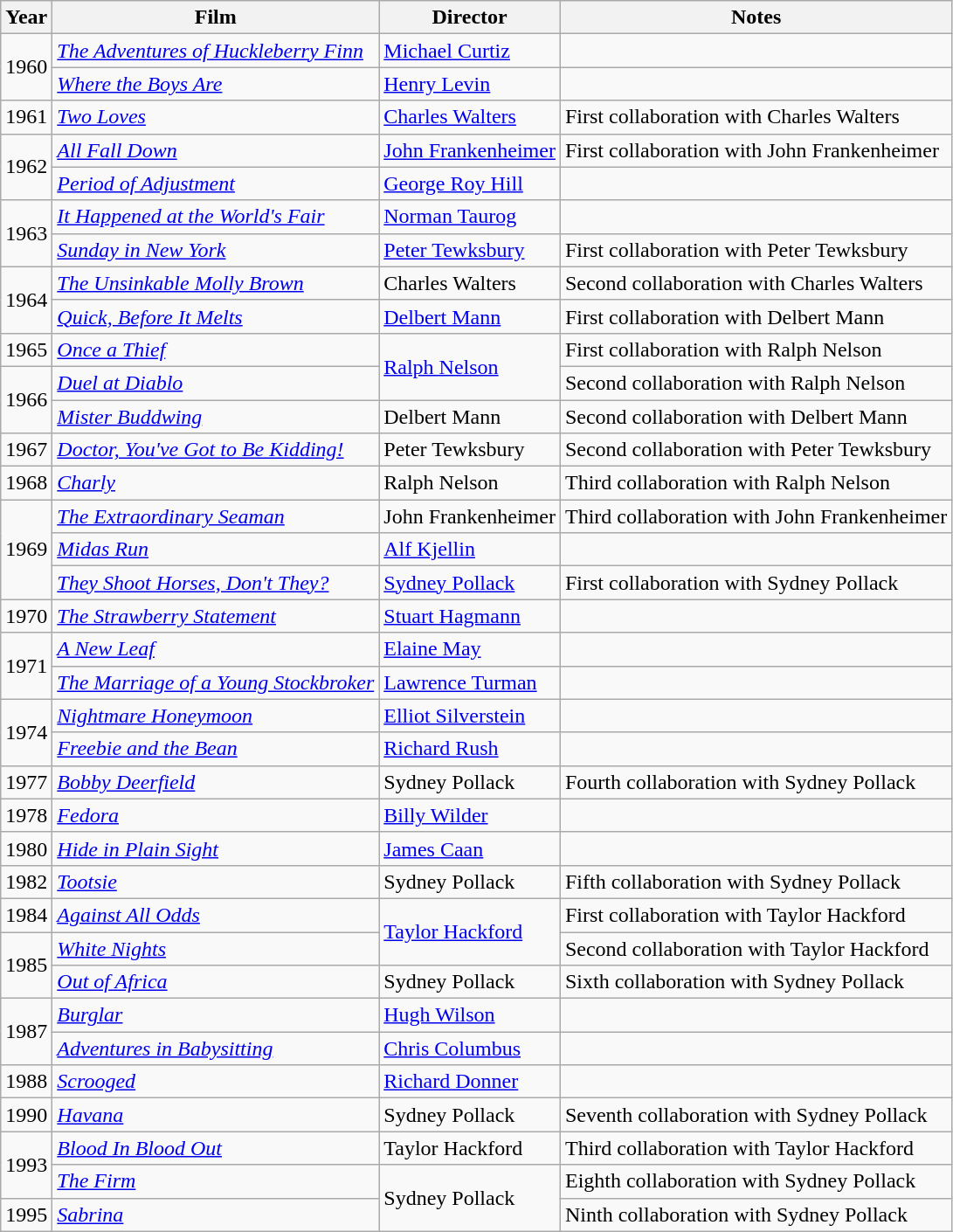<table class="wikitable">
<tr>
<th>Year</th>
<th>Film</th>
<th>Director</th>
<th>Notes</th>
</tr>
<tr>
<td rowspan=2>1960</td>
<td><em><a href='#'>The Adventures of Huckleberry Finn</a></em></td>
<td><a href='#'>Michael Curtiz</a></td>
<td></td>
</tr>
<tr>
<td><em><a href='#'>Where the Boys Are</a></em></td>
<td><a href='#'>Henry Levin</a></td>
<td></td>
</tr>
<tr>
<td>1961</td>
<td><em><a href='#'>Two Loves</a></em></td>
<td><a href='#'>Charles Walters</a></td>
<td>First collaboration with Charles Walters</td>
</tr>
<tr>
<td rowspan=2>1962</td>
<td><em><a href='#'>All Fall Down</a></em></td>
<td><a href='#'>John Frankenheimer</a></td>
<td>First collaboration with John Frankenheimer</td>
</tr>
<tr>
<td><em><a href='#'>Period of Adjustment</a></em></td>
<td><a href='#'>George Roy Hill</a></td>
<td></td>
</tr>
<tr>
<td rowspan=2>1963</td>
<td><em><a href='#'>It Happened at the World's Fair</a></em></td>
<td><a href='#'>Norman Taurog</a></td>
<td></td>
</tr>
<tr>
<td><em><a href='#'>Sunday in New York</a></em></td>
<td><a href='#'>Peter Tewksbury</a></td>
<td>First collaboration with Peter Tewksbury</td>
</tr>
<tr>
<td rowspan=2>1964</td>
<td><em><a href='#'>The Unsinkable Molly Brown</a></em></td>
<td>Charles Walters</td>
<td>Second collaboration with Charles Walters</td>
</tr>
<tr>
<td><em><a href='#'>Quick, Before It Melts</a></em></td>
<td><a href='#'>Delbert Mann</a></td>
<td>First collaboration with Delbert Mann</td>
</tr>
<tr>
<td>1965</td>
<td><em><a href='#'>Once a Thief</a></em></td>
<td rowspan=2><a href='#'>Ralph Nelson</a></td>
<td>First collaboration with Ralph Nelson</td>
</tr>
<tr>
<td rowspan=2>1966</td>
<td><em><a href='#'>Duel at Diablo</a></em></td>
<td>Second collaboration with Ralph Nelson</td>
</tr>
<tr>
<td><em><a href='#'>Mister Buddwing</a></em></td>
<td>Delbert Mann</td>
<td>Second collaboration with Delbert Mann</td>
</tr>
<tr>
<td>1967</td>
<td><em><a href='#'>Doctor, You've Got to Be Kidding!</a></em></td>
<td>Peter Tewksbury</td>
<td>Second collaboration with Peter Tewksbury</td>
</tr>
<tr>
<td>1968</td>
<td><em><a href='#'>Charly</a></em></td>
<td>Ralph Nelson</td>
<td>Third collaboration with Ralph Nelson</td>
</tr>
<tr>
<td rowspan=3>1969</td>
<td><em><a href='#'>The Extraordinary Seaman</a></em></td>
<td>John Frankenheimer</td>
<td>Third collaboration with John Frankenheimer</td>
</tr>
<tr>
<td><em><a href='#'>Midas Run</a></em></td>
<td><a href='#'>Alf Kjellin</a></td>
<td></td>
</tr>
<tr>
<td><em><a href='#'>They Shoot Horses, Don't They?</a></em></td>
<td><a href='#'>Sydney Pollack</a></td>
<td>First collaboration with Sydney Pollack</td>
</tr>
<tr>
<td>1970</td>
<td><em><a href='#'>The Strawberry Statement</a></em></td>
<td><a href='#'>Stuart Hagmann</a></td>
<td></td>
</tr>
<tr>
<td rowspan=2>1971</td>
<td><em><a href='#'>A New Leaf</a></em></td>
<td><a href='#'>Elaine May</a></td>
<td></td>
</tr>
<tr>
<td><em><a href='#'>The Marriage of a Young Stockbroker</a></em></td>
<td><a href='#'>Lawrence Turman</a></td>
<td></td>
</tr>
<tr>
<td rowspan=2>1974</td>
<td><em><a href='#'>Nightmare Honeymoon</a></em></td>
<td><a href='#'>Elliot Silverstein</a></td>
<td></td>
</tr>
<tr>
<td><em><a href='#'>Freebie and the Bean</a></em></td>
<td><a href='#'>Richard Rush</a></td>
<td></td>
</tr>
<tr>
<td>1977</td>
<td><em><a href='#'>Bobby Deerfield</a></em></td>
<td>Sydney Pollack</td>
<td>Fourth collaboration with Sydney Pollack</td>
</tr>
<tr>
<td>1978</td>
<td><em><a href='#'>Fedora</a></em></td>
<td><a href='#'>Billy Wilder</a></td>
<td></td>
</tr>
<tr>
<td>1980</td>
<td><em><a href='#'>Hide in Plain Sight</a></em></td>
<td><a href='#'>James Caan</a></td>
<td></td>
</tr>
<tr>
<td>1982</td>
<td><em><a href='#'>Tootsie</a></em></td>
<td>Sydney Pollack</td>
<td>Fifth collaboration with Sydney Pollack</td>
</tr>
<tr>
<td>1984</td>
<td><em><a href='#'>Against All Odds</a></em></td>
<td rowspan=2><a href='#'>Taylor Hackford</a></td>
<td>First collaboration with Taylor Hackford</td>
</tr>
<tr>
<td rowspan=2>1985</td>
<td><em><a href='#'>White Nights</a></em></td>
<td>Second collaboration with Taylor Hackford</td>
</tr>
<tr>
<td><em><a href='#'>Out of Africa</a></em></td>
<td>Sydney Pollack</td>
<td>Sixth collaboration with Sydney Pollack</td>
</tr>
<tr>
<td rowspan=2>1987</td>
<td><em><a href='#'>Burglar</a></em></td>
<td><a href='#'>Hugh Wilson</a></td>
<td></td>
</tr>
<tr>
<td><em><a href='#'>Adventures in Babysitting</a></em></td>
<td><a href='#'>Chris Columbus</a></td>
<td></td>
</tr>
<tr>
<td>1988</td>
<td><em><a href='#'>Scrooged</a></em></td>
<td><a href='#'>Richard Donner</a></td>
<td></td>
</tr>
<tr>
<td>1990</td>
<td><em><a href='#'>Havana</a></em></td>
<td>Sydney Pollack</td>
<td>Seventh collaboration with Sydney Pollack</td>
</tr>
<tr>
<td rowspan=2>1993</td>
<td><em><a href='#'>Blood In Blood Out</a></em></td>
<td>Taylor Hackford</td>
<td>Third collaboration with Taylor Hackford</td>
</tr>
<tr>
<td><em><a href='#'>The Firm</a></em></td>
<td rowspan=2>Sydney Pollack</td>
<td>Eighth collaboration with Sydney Pollack</td>
</tr>
<tr>
<td>1995</td>
<td><em><a href='#'>Sabrina</a></em></td>
<td>Ninth collaboration with Sydney Pollack</td>
</tr>
</table>
